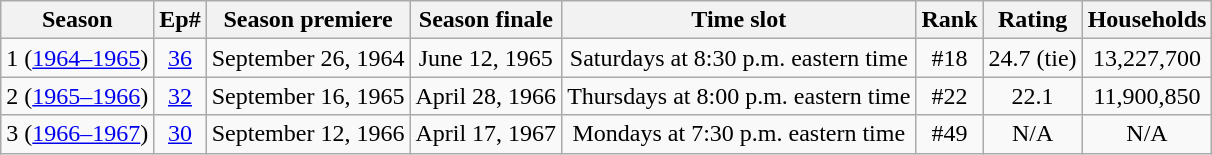<table class="wikitable" style="text-align:center">
<tr>
<th style="text-align:center;">Season</th>
<th style="text-align:center;">Ep#</th>
<th style="text-align:center;">Season premiere</th>
<th style="text-align:center;">Season finale</th>
<th style="text-align:center;">Time slot</th>
<th style="text-align:center;">Rank</th>
<th>Rating</th>
<th>Households</th>
</tr>
<tr>
<td>1 (<a href='#'>1964–1965</a>)</td>
<td style="text-align:center;"><a href='#'>36</a></td>
<td>September 26, 1964</td>
<td>June 12, 1965</td>
<td>Saturdays at 8:30 p.m. eastern time</td>
<td style="text-align:center;">#18</td>
<td>24.7 (tie)</td>
<td>13,227,700</td>
</tr>
<tr>
<td>2 (<a href='#'>1965–1966</a>)</td>
<td style="text-align:center;"><a href='#'>32</a></td>
<td>September 16, 1965</td>
<td>April 28, 1966</td>
<td>Thursdays at 8:00 p.m. eastern time</td>
<td style="text-align:center;">#22</td>
<td>22.1</td>
<td>11,900,850</td>
</tr>
<tr>
<td>3 (<a href='#'>1966–1967</a>)</td>
<td style="text-align:center;"><a href='#'>30</a></td>
<td>September 12, 1966</td>
<td>April 17, 1967</td>
<td>Mondays at 7:30 p.m. eastern time</td>
<td style="text-align:center;">#49</td>
<td>N/A</td>
<td style="text-align:center;">N/A</td>
</tr>
</table>
